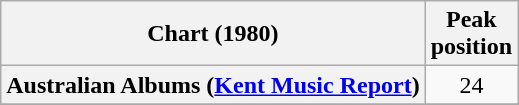<table class="wikitable sortable plainrowheaders" style="text-align:center">
<tr>
<th scope="col">Chart (1980)</th>
<th scope="col">Peak<br>position</th>
</tr>
<tr>
<th scope="row">Australian Albums (<a href='#'>Kent Music Report</a>)</th>
<td>24</td>
</tr>
<tr>
</tr>
<tr>
</tr>
<tr>
</tr>
<tr>
</tr>
</table>
